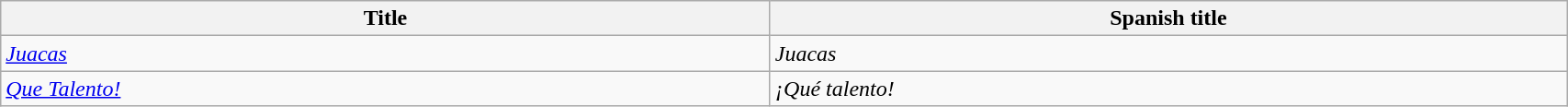<table class="wikitable sortable plainrowheaders" style="width:90%;">
<tr>
<th scope="col">Title</th>
<th scope="col">Spanish title</th>
</tr>
<tr>
<td><em><a href='#'>Juacas</a></em></td>
<td><em>Juacas</em></td>
</tr>
<tr>
<td><em><a href='#'>Que Talento!</a></em></td>
<td><em>¡Qué talento!</em></td>
</tr>
</table>
